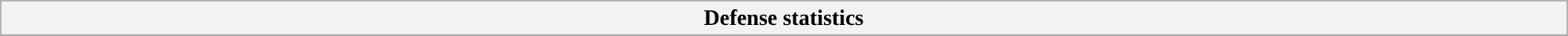<table style="width:90%; text-align:center;" class="wikitable collapsible collapsed">
<tr>
<th style="text-align:center; ">Defense statistics</th>
</tr>
<tr>
</tr>
</table>
